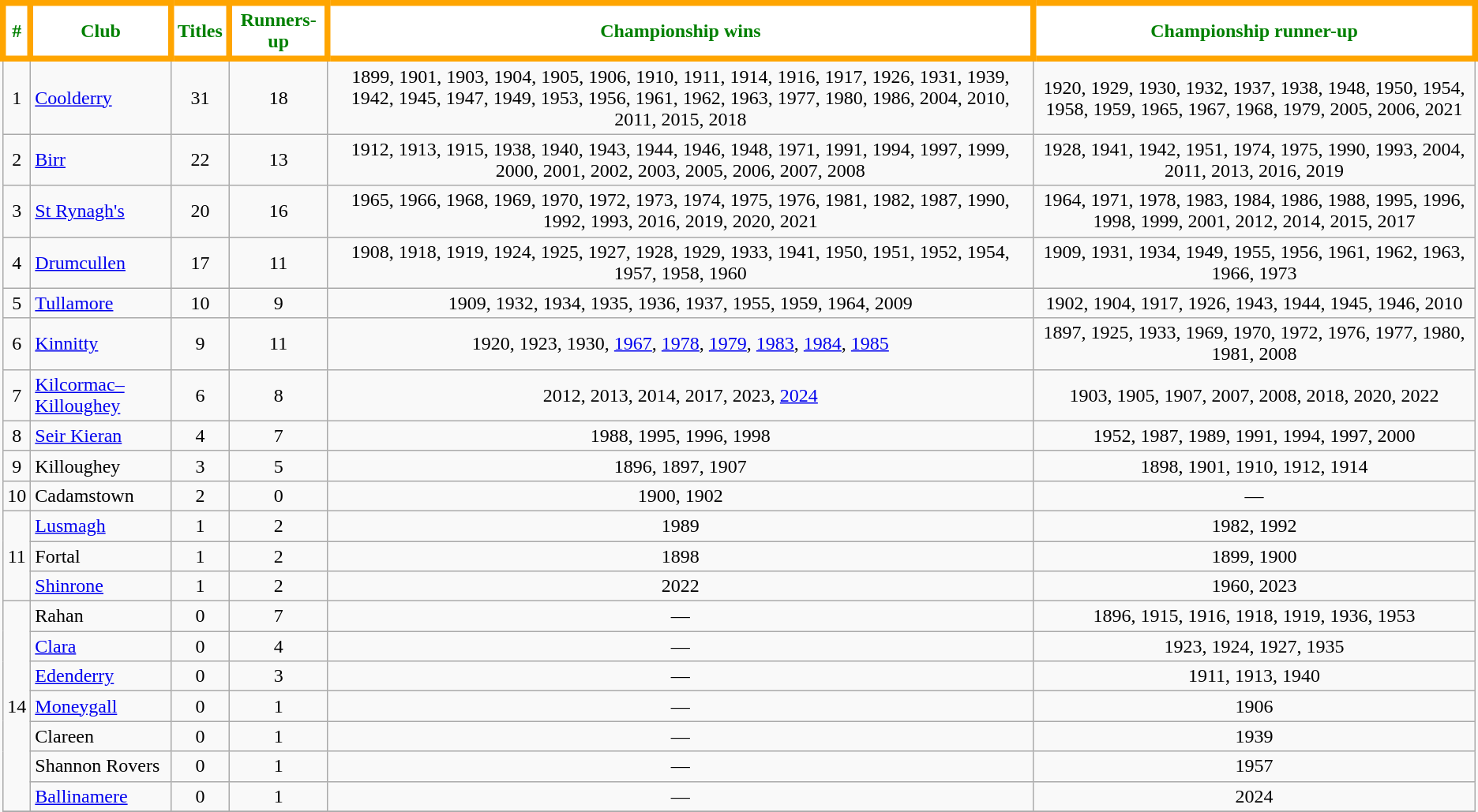<table class="wikitable sortable" style="text-align:center">
<tr>
<th style="background:white;color:green;border:5px solid orange">#</th>
<th style="background:white;color:green;border:5px solid orange">Club</th>
<th style="background:white;color:green;border:5px solid orange">Titles</th>
<th style="background:white;color:green;border:5px solid orange">Runners-up</th>
<th style="background:white;color:green;border:5px solid orange">Championship wins</th>
<th style="background:white;color:green;border:5px solid orange">Championship runner-up</th>
</tr>
<tr>
<td>1</td>
<td style="text-align:left"> <a href='#'>Coolderry</a></td>
<td>31</td>
<td>18</td>
<td>1899, 1901, 1903, 1904, 1905, 1906, 1910, 1911, 1914, 1916, 1917, 1926, 1931, 1939, 1942, 1945, 1947, 1949, 1953, 1956, 1961, 1962, 1963, 1977, 1980, 1986, 2004, 2010, 2011, 2015, 2018</td>
<td>1920, 1929, 1930, 1932, 1937, 1938, 1948, 1950, 1954, 1958, 1959, 1965, 1967, 1968, 1979, 2005, 2006, 2021</td>
</tr>
<tr>
<td>2</td>
<td style="text-align:left"> <a href='#'>Birr</a></td>
<td>22</td>
<td>13</td>
<td>1912, 1913, 1915, 1938, 1940, 1943, 1944, 1946, 1948, 1971, 1991, 1994, 1997, 1999, 2000, 2001, 2002, 2003, 2005, 2006, 2007, 2008</td>
<td>1928, 1941, 1942, 1951, 1974, 1975, 1990, 1993, 2004, 2011, 2013, 2016, 2019</td>
</tr>
<tr>
<td>3</td>
<td style="text-align:left"> <a href='#'>St Rynagh's</a></td>
<td>20</td>
<td>16</td>
<td>1965, 1966, 1968, 1969, 1970, 1972, 1973, 1974, 1975, 1976, 1981, 1982, 1987, 1990, 1992, 1993, 2016, 2019, 2020, 2021</td>
<td>1964, 1971, 1978, 1983, 1984, 1986, 1988, 1995, 1996, 1998, 1999, 2001, 2012, 2014, 2015, 2017</td>
</tr>
<tr>
<td>4</td>
<td style="text-align:left"> <a href='#'>Drumcullen</a></td>
<td>17</td>
<td>11</td>
<td>1908, 1918, 1919, 1924, 1925, 1927, 1928, 1929, 1933, 1941, 1950, 1951, 1952, 1954, 1957, 1958, 1960</td>
<td>1909, 1931, 1934, 1949, 1955, 1956, 1961, 1962, 1963, 1966, 1973</td>
</tr>
<tr>
<td>5</td>
<td style="text-align:left"> <a href='#'>Tullamore</a></td>
<td>10</td>
<td>9</td>
<td>1909, 1932, 1934, 1935, 1936, 1937, 1955, 1959, 1964, 2009</td>
<td>1902, 1904, 1917, 1926, 1943, 1944, 1945, 1946, 2010</td>
</tr>
<tr>
<td>6</td>
<td style="text-align:left"> <a href='#'>Kinnitty</a></td>
<td>9</td>
<td>11</td>
<td>1920, 1923, 1930, <a href='#'>1967</a>, <a href='#'>1978</a>, <a href='#'>1979</a>, <a href='#'>1983</a>, <a href='#'>1984</a>, <a href='#'>1985</a></td>
<td>1897, 1925, 1933, 1969, 1970, 1972, 1976, 1977, 1980, 1981, 2008</td>
</tr>
<tr>
<td>7</td>
<td style="text-align:left"> <a href='#'>Kilcormac–Killoughey</a></td>
<td>6</td>
<td>8</td>
<td>2012, 2013, 2014, 2017, 2023, <a href='#'>2024</a></td>
<td>1903, 1905, 1907, 2007, 2008, 2018, 2020, 2022</td>
</tr>
<tr>
<td>8</td>
<td style="text-align:left"> <a href='#'>Seir Kieran</a></td>
<td>4</td>
<td>7</td>
<td>1988, 1995, 1996, 1998</td>
<td>1952, 1987, 1989, 1991, 1994, 1997, 2000</td>
</tr>
<tr>
<td>9</td>
<td style="text-align:left"> Killoughey</td>
<td>3</td>
<td>5</td>
<td>1896, 1897, 1907</td>
<td>1898, 1901, 1910, 1912, 1914</td>
</tr>
<tr>
<td>10</td>
<td style="text-align:left"> Cadamstown</td>
<td>2</td>
<td>0</td>
<td>1900, 1902</td>
<td>—</td>
</tr>
<tr>
<td rowspan="3">11</td>
<td style="text-align:left"> <a href='#'>Lusmagh</a></td>
<td>1</td>
<td>2</td>
<td>1989</td>
<td>1982, 1992</td>
</tr>
<tr>
<td style="text-align:left">Fortal</td>
<td>1</td>
<td>2</td>
<td>1898</td>
<td>1899, 1900</td>
</tr>
<tr>
<td style="text-align:left"> <a href='#'>Shinrone</a></td>
<td>1</td>
<td>2</td>
<td>2022</td>
<td>1960, 2023</td>
</tr>
<tr>
<td rowspan="7">14</td>
<td style="text-align:left">Rahan</td>
<td>0</td>
<td>7</td>
<td>—</td>
<td>1896, 1915, 1916, 1918, 1919, 1936, 1953</td>
</tr>
<tr>
<td style="text-align:left"> <a href='#'>Clara</a></td>
<td>0</td>
<td>4</td>
<td>—</td>
<td>1923, 1924, 1927, 1935</td>
</tr>
<tr>
<td style="text-align:left"> <a href='#'>Edenderry</a></td>
<td>0</td>
<td>3</td>
<td>—</td>
<td>1911, 1913, 1940</td>
</tr>
<tr>
<td style="text-align:left"><a href='#'>Moneygall</a></td>
<td>0</td>
<td>1</td>
<td>—</td>
<td>1906</td>
</tr>
<tr>
<td style="text-align:left"> Clareen</td>
<td>0</td>
<td>1</td>
<td>—</td>
<td>1939</td>
</tr>
<tr>
<td style="text-align:left">Shannon Rovers</td>
<td>0</td>
<td>1</td>
<td>—</td>
<td>1957</td>
</tr>
<tr>
<td style="text-align:left"> <a href='#'>Ballinamere</a></td>
<td>0</td>
<td>1</td>
<td>—</td>
<td>2024</td>
</tr>
<tr>
</tr>
</table>
